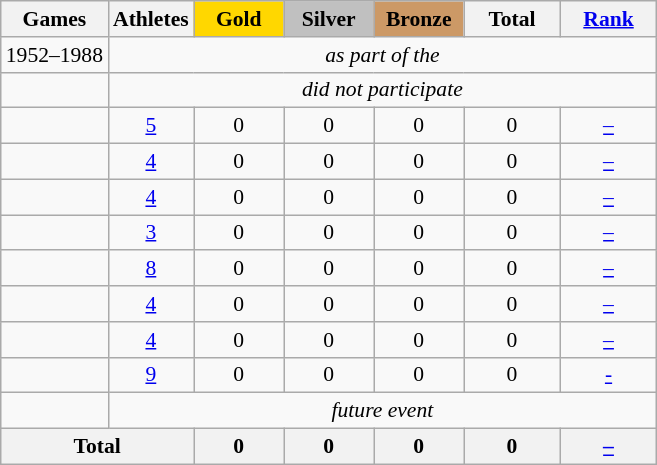<table class="wikitable" style="text-align:center; font-size:90%;">
<tr>
<th>Games</th>
<th>Athletes</th>
<td style="background:gold; width:3.7em; font-weight:bold;">Gold</td>
<td style="background:silver; width:3.7em; font-weight:bold;">Silver</td>
<td style="background:#cc9966; width:3.7em; font-weight:bold;">Bronze</td>
<th style="width:4em; font-weight:bold;">Total</th>
<th style="width:4em; font-weight:bold;"><a href='#'>Rank</a></th>
</tr>
<tr>
<td align=left>1952–1988</td>
<td colspan=6><em>as part of the </em></td>
</tr>
<tr>
<td align=left></td>
<td colspan=6><em>did not participate</em></td>
</tr>
<tr>
<td align=left></td>
<td><a href='#'>5</a></td>
<td>0</td>
<td>0</td>
<td>0</td>
<td>0</td>
<td><a href='#'>–</a></td>
</tr>
<tr>
<td align=left></td>
<td><a href='#'>4</a></td>
<td>0</td>
<td>0</td>
<td>0</td>
<td>0</td>
<td><a href='#'>–</a></td>
</tr>
<tr>
<td align=left></td>
<td><a href='#'>4</a></td>
<td>0</td>
<td>0</td>
<td>0</td>
<td>0</td>
<td><a href='#'>–</a></td>
</tr>
<tr>
<td align=left></td>
<td><a href='#'>3</a></td>
<td>0</td>
<td>0</td>
<td>0</td>
<td>0</td>
<td><a href='#'>–</a></td>
</tr>
<tr>
<td align=left></td>
<td><a href='#'>8</a></td>
<td>0</td>
<td>0</td>
<td>0</td>
<td>0</td>
<td><a href='#'>–</a></td>
</tr>
<tr>
<td align=left></td>
<td><a href='#'>4</a></td>
<td>0</td>
<td>0</td>
<td>0</td>
<td>0</td>
<td><a href='#'>–</a></td>
</tr>
<tr>
<td align=left></td>
<td><a href='#'>4</a></td>
<td>0</td>
<td>0</td>
<td>0</td>
<td>0</td>
<td><a href='#'>–</a></td>
</tr>
<tr>
<td align=left></td>
<td><a href='#'>9</a></td>
<td>0</td>
<td>0</td>
<td>0</td>
<td>0</td>
<td><a href='#'>-</a></td>
</tr>
<tr>
<td align=left></td>
<td colspan=6><em>future event</em></td>
</tr>
<tr>
<th colspan=2>Total</th>
<th>0</th>
<th>0</th>
<th>0</th>
<th>0</th>
<th><a href='#'>–</a></th>
</tr>
</table>
